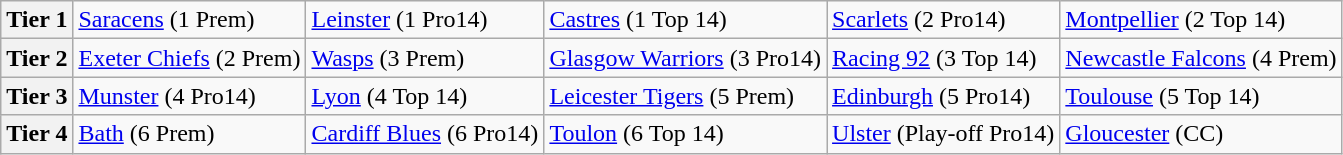<table class="wikitable">
<tr>
<th>Tier 1</th>
<td> <a href='#'>Saracens</a> (1 Prem)</td>
<td> <a href='#'>Leinster</a> (1 Pro14)</td>
<td> <a href='#'>Castres</a> (1 Top 14)</td>
<td> <a href='#'>Scarlets</a> (2 Pro14)</td>
<td> <a href='#'>Montpellier</a> (2 Top 14)</td>
</tr>
<tr>
<th>Tier 2</th>
<td> <a href='#'>Exeter Chiefs</a> (2 Prem)</td>
<td> <a href='#'>Wasps</a> (3 Prem)</td>
<td> <a href='#'>Glasgow Warriors</a> (3 Pro14)</td>
<td> <a href='#'>Racing 92</a> (3 Top 14)</td>
<td> <a href='#'>Newcastle Falcons</a> (4 Prem)</td>
</tr>
<tr>
<th>Tier 3</th>
<td> <a href='#'>Munster</a> (4 Pro14)</td>
<td> <a href='#'>Lyon</a> (4 Top 14)</td>
<td> <a href='#'>Leicester Tigers</a> (5 Prem)</td>
<td> <a href='#'>Edinburgh</a> (5 Pro14)</td>
<td> <a href='#'>Toulouse</a> (5 Top 14)</td>
</tr>
<tr>
<th>Tier 4</th>
<td> <a href='#'>Bath</a> (6 Prem)</td>
<td> <a href='#'>Cardiff Blues</a> (6 Pro14)</td>
<td> <a href='#'>Toulon</a> (6 Top 14)</td>
<td> <a href='#'>Ulster</a> (Play-off Pro14)</td>
<td> <a href='#'>Gloucester</a> (CC)</td>
</tr>
</table>
